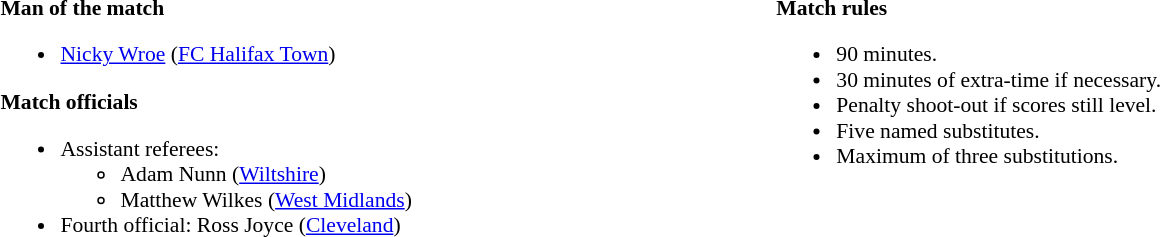<table width=82% style="font-size:90%">
<tr>
<td width=50% valign=top><br><strong>Man of the match</strong><ul><li><a href='#'>Nicky Wroe</a> (<a href='#'>FC Halifax Town</a>)</li></ul><strong>Match officials</strong><ul><li>Assistant referees:<ul><li>Adam Nunn (<a href='#'>Wiltshire</a>)</li><li>Matthew Wilkes (<a href='#'>West Midlands</a>)</li></ul></li><li>Fourth official: Ross Joyce (<a href='#'>Cleveland</a>)</li></ul></td>
<td width=50% valign=top><br><strong>Match rules</strong><ul><li>90 minutes.</li><li>30 minutes of extra-time if necessary.</li><li>Penalty shoot-out if scores still level.</li><li>Five named substitutes.</li><li>Maximum of three substitutions.</li></ul></td>
</tr>
</table>
